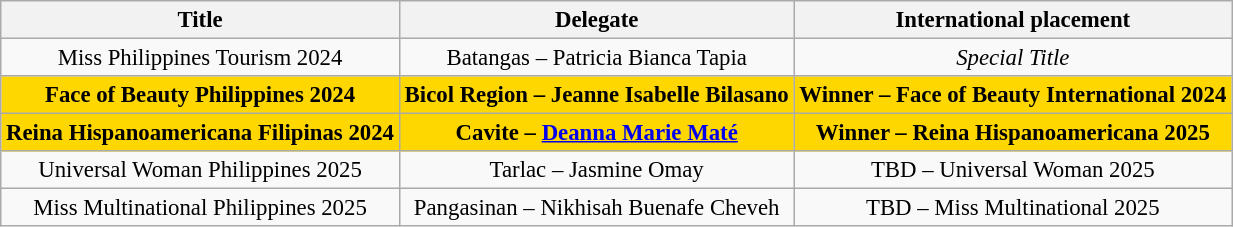<table class="wikitable" style="font-size: 95%; text-align:center">
<tr>
<th>Title</th>
<th>Delegate</th>
<th>International placement</th>
</tr>
<tr>
<td>Miss Philippines Tourism 2024</td>
<td>Batangas – Patricia Bianca Tapia</td>
<td><em>Special Title</em></td>
</tr>
<tr style="background:gold;">
<td><strong>Face of Beauty Philippines 2024</strong></td>
<td><strong>Bicol Region – Jeanne Isabelle Bilasano</strong></td>
<td><strong>Winner – Face of Beauty International 2024</strong></td>
</tr>
<tr style="background:gold;">
<td><strong>Reina Hispanoamericana Filipinas 2024</strong></td>
<td><strong>Cavite – <a href='#'>Deanna Marie Maté</a></strong></td>
<td><strong>Winner – Reina Hispanoamericana 2025</strong></td>
</tr>
<tr>
<td>Universal Woman Philippines 2025</td>
<td>Tarlac – Jasmine Omay</td>
<td>TBD – Universal Woman 2025</td>
</tr>
<tr>
<td>Miss Multinational Philippines 2025</td>
<td>Pangasinan – Nikhisah Buenafe Cheveh</td>
<td>TBD – Miss Multinational 2025</td>
</tr>
</table>
